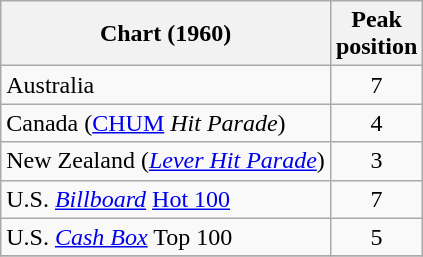<table class="wikitable sortable">
<tr>
<th>Chart (1960)</th>
<th>Peak<br>position</th>
</tr>
<tr>
<td>Australia</td>
<td style="text-align:center;">7</td>
</tr>
<tr>
<td>Canada (<a href='#'>CHUM</a> <em>Hit Parade</em>)</td>
<td style="text-align:center;">4</td>
</tr>
<tr>
<td>New Zealand (<em><a href='#'>Lever Hit Parade</a></em>)</td>
<td style="text-align:center;">3</td>
</tr>
<tr>
<td>U.S. <em><a href='#'>Billboard</a></em> <a href='#'>Hot 100</a></td>
<td style="text-align:center;">7</td>
</tr>
<tr>
<td>U.S. <a href='#'><em>Cash Box</em></a> Top 100</td>
<td align="center">5</td>
</tr>
<tr>
</tr>
</table>
